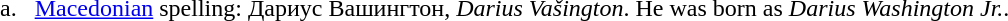<table style="margin-left:13px; line-height:150%">
<tr>
<td style="text-align:right; vertical-align:top;">a.  </td>
<td><a href='#'>Macedonian</a> spelling: Дариус Вашингтон, <em>Darius Vašington</em>. He was born as <em>Darius Washington Jr.</em>.</td>
</tr>
</table>
